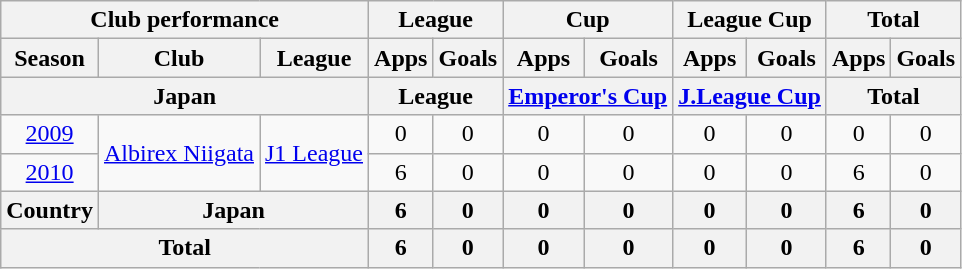<table class="wikitable" style="text-align:center;">
<tr>
<th colspan=3>Club performance</th>
<th colspan=2>League</th>
<th colspan=2>Cup</th>
<th colspan=2>League Cup</th>
<th colspan=2>Total</th>
</tr>
<tr>
<th>Season</th>
<th>Club</th>
<th>League</th>
<th>Apps</th>
<th>Goals</th>
<th>Apps</th>
<th>Goals</th>
<th>Apps</th>
<th>Goals</th>
<th>Apps</th>
<th>Goals</th>
</tr>
<tr>
<th colspan=3>Japan</th>
<th colspan=2>League</th>
<th colspan=2><a href='#'>Emperor's Cup</a></th>
<th colspan=2><a href='#'>J.League Cup</a></th>
<th colspan=2>Total</th>
</tr>
<tr>
<td><a href='#'>2009</a></td>
<td rowspan="2"><a href='#'>Albirex Niigata</a></td>
<td rowspan="2"><a href='#'>J1 League</a></td>
<td>0</td>
<td>0</td>
<td>0</td>
<td>0</td>
<td>0</td>
<td>0</td>
<td>0</td>
<td>0</td>
</tr>
<tr>
<td><a href='#'>2010</a></td>
<td>6</td>
<td>0</td>
<td>0</td>
<td>0</td>
<td>0</td>
<td>0</td>
<td>6</td>
<td>0</td>
</tr>
<tr>
<th rowspan=1>Country</th>
<th colspan=2>Japan</th>
<th>6</th>
<th>0</th>
<th>0</th>
<th>0</th>
<th>0</th>
<th>0</th>
<th>6</th>
<th>0</th>
</tr>
<tr>
<th colspan=3>Total</th>
<th>6</th>
<th>0</th>
<th>0</th>
<th>0</th>
<th>0</th>
<th>0</th>
<th>6</th>
<th>0</th>
</tr>
</table>
